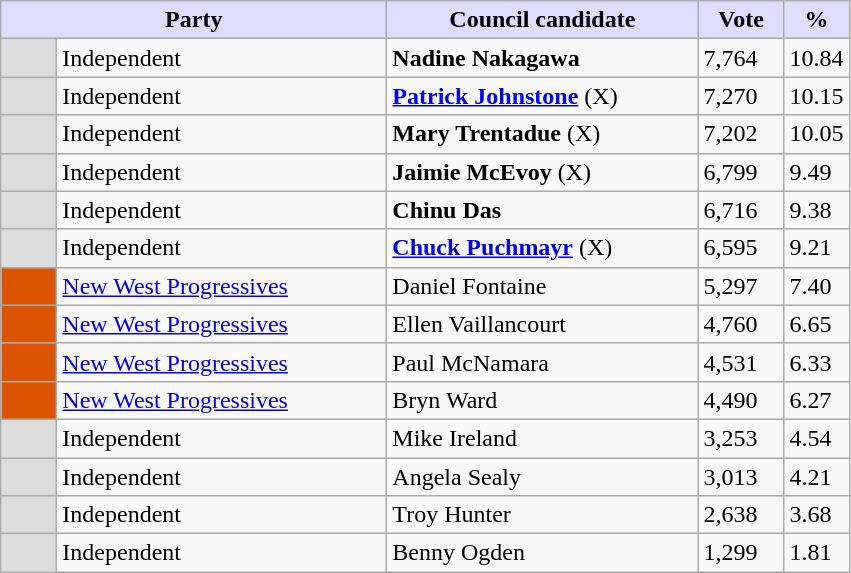<table class="wikitable">
<tr>
<th style="background:#ddf;" width="250px" colspan="2">Party</th>
<th style="background:#ddf;" width="200px">Council candidate</th>
<th style="background:#ddf;" width="50px">Vote</th>
<th style="background:#ddf;" width="30px">%</th>
</tr>
<tr>
<td style="background:gainsboro" width="30px"> </td>
<td>Independent</td>
<td><strong>Nadine Nakagawa</strong></td>
<td>7,764</td>
<td>10.84</td>
</tr>
<tr>
<td style="background:gainsboro" width="30px"> </td>
<td>Independent</td>
<td><strong><a href='#'>Patrick Johnstone</a></strong> (X)</td>
<td>7,270</td>
<td>10.15</td>
</tr>
<tr>
<td style="background:gainsboro" width="30px"> </td>
<td>Independent</td>
<td><strong>Mary Trentadue</strong> (X)</td>
<td>7,202</td>
<td>10.05</td>
</tr>
<tr>
<td style="background:gainsboro" width="30px"> </td>
<td>Independent</td>
<td><strong>Jaimie McEvoy</strong> (X)</td>
<td>6,799</td>
<td>9.49</td>
</tr>
<tr>
<td style="background:gainsboro" width="30px"> </td>
<td>Independent</td>
<td><strong>Chinu Das</strong></td>
<td>6,716</td>
<td>9.38</td>
</tr>
<tr>
<td style="background:gainsboro" width="30px"> </td>
<td>Independent</td>
<td><strong><a href='#'>Chuck Puchmayr</a></strong> (X)</td>
<td>6,595</td>
<td>9.21</td>
</tr>
<tr>
<td style="background:#DB5500;" width="30px"> </td>
<td><a href='#'>New West Progressives</a></td>
<td>Daniel Fontaine</td>
<td>5,297</td>
<td>7.40</td>
</tr>
<tr>
<td style="background:#DB5500;" width="30px"> </td>
<td><a href='#'>New West Progressives</a></td>
<td>Ellen Vaillancourt</td>
<td>4,760</td>
<td>6.65</td>
</tr>
<tr>
<td style="background:#DB5500;" width="30px"> </td>
<td><a href='#'>New West Progressives</a></td>
<td>Paul McNamara</td>
<td>4,531</td>
<td>6.33</td>
</tr>
<tr>
<td style="background:#DB5500;" width="30px"> </td>
<td><a href='#'>New West Progressives</a></td>
<td>Bryn Ward</td>
<td>4,490</td>
<td>6.27</td>
</tr>
<tr>
<td style="background:gainsboro" width="30px"> </td>
<td>Independent</td>
<td>Mike Ireland</td>
<td>3,253</td>
<td>4.54</td>
</tr>
<tr>
<td style="background:gainsboro" width="30px"> </td>
<td>Independent</td>
<td>Angela Sealy</td>
<td>3,013</td>
<td>4.21</td>
</tr>
<tr>
<td style="background:gainsboro" width="30px"> </td>
<td>Independent</td>
<td>Troy Hunter</td>
<td>2,638</td>
<td>3.68</td>
</tr>
<tr>
<td style="background:gainsboro" width="30px"> </td>
<td>Independent</td>
<td>Benny Ogden</td>
<td>1,299</td>
<td>1.81</td>
</tr>
</table>
